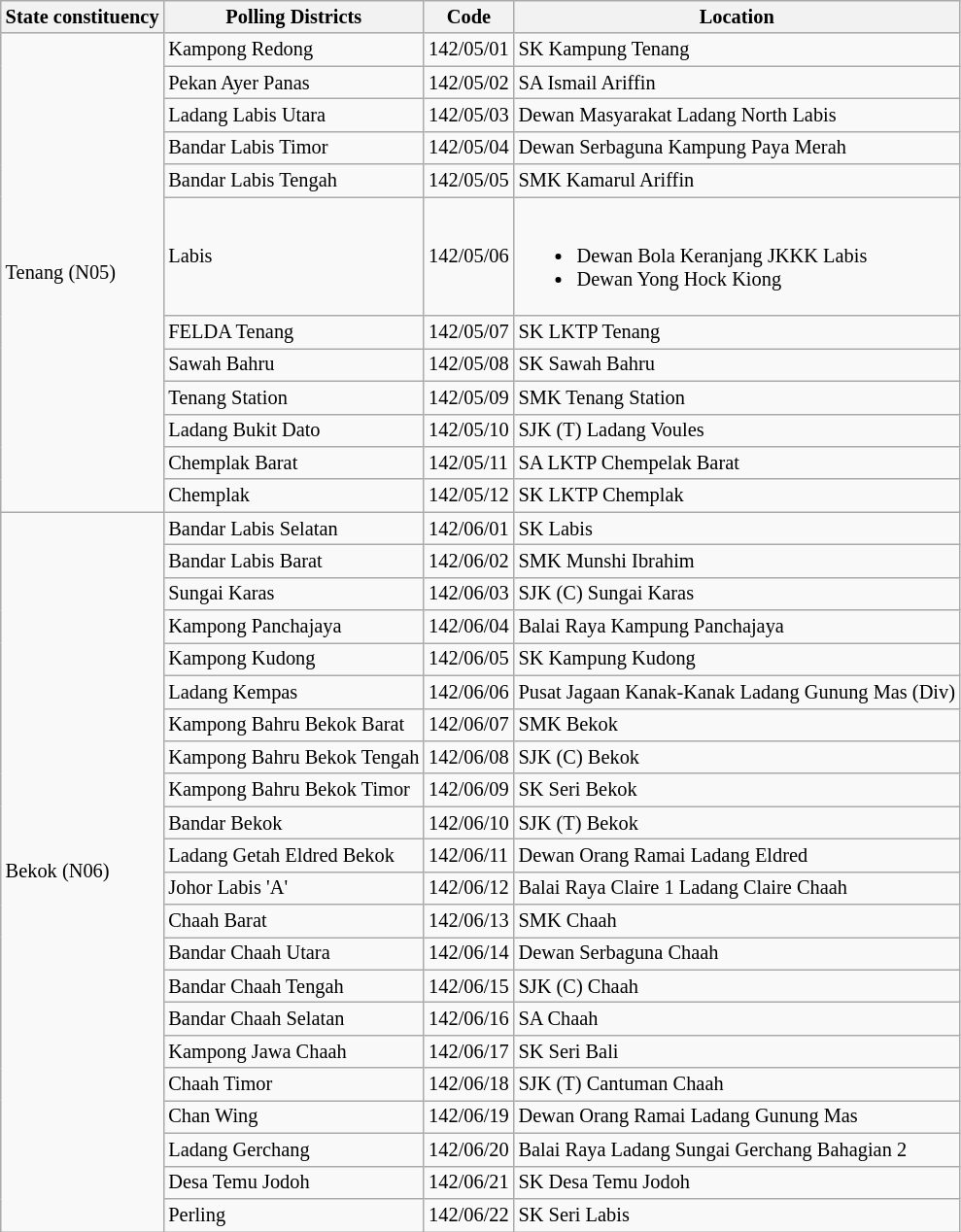<table class="wikitable sortable mw-collapsible" style="white-space:nowrap;font-size:85%">
<tr>
<th>State constituency</th>
<th>Polling Districts</th>
<th>Code</th>
<th>Location</th>
</tr>
<tr>
<td rowspan="12">Tenang (N05)</td>
<td>Kampong Redong</td>
<td>142/05/01</td>
<td>SK Kampung Tenang</td>
</tr>
<tr>
<td>Pekan Ayer Panas</td>
<td>142/05/02</td>
<td>SA Ismail Ariffin</td>
</tr>
<tr>
<td>Ladang Labis Utara</td>
<td>142/05/03</td>
<td>Dewan Masyarakat Ladang North Labis</td>
</tr>
<tr>
<td>Bandar Labis Timor</td>
<td>142/05/04</td>
<td>Dewan Serbaguna Kampung Paya Merah</td>
</tr>
<tr>
<td>Bandar Labis Tengah</td>
<td>142/05/05</td>
<td>SMK Kamarul Ariffin</td>
</tr>
<tr>
<td>Labis</td>
<td>142/05/06</td>
<td><br><ul><li>Dewan Bola Keranjang JKKK Labis</li><li>Dewan Yong Hock Kiong</li></ul></td>
</tr>
<tr>
<td>FELDA Tenang</td>
<td>142/05/07</td>
<td>SK LKTP Tenang</td>
</tr>
<tr>
<td>Sawah Bahru</td>
<td>142/05/08</td>
<td>SK Sawah Bahru</td>
</tr>
<tr>
<td>Tenang Station</td>
<td>142/05/09</td>
<td>SMK Tenang Station</td>
</tr>
<tr>
<td>Ladang Bukit Dato</td>
<td>142/05/10</td>
<td>SJK (T) Ladang Voules</td>
</tr>
<tr>
<td>Chemplak Barat</td>
<td>142/05/11</td>
<td>SA LKTP Chempelak Barat</td>
</tr>
<tr>
<td>Chemplak</td>
<td>142/05/12</td>
<td>SK LKTP Chemplak</td>
</tr>
<tr>
<td rowspan="22">Bekok (N06)</td>
<td>Bandar Labis Selatan</td>
<td>142/06/01</td>
<td>SK Labis</td>
</tr>
<tr>
<td>Bandar Labis Barat</td>
<td>142/06/02</td>
<td>SMK Munshi Ibrahim</td>
</tr>
<tr>
<td>Sungai Karas</td>
<td>142/06/03</td>
<td>SJK (C) Sungai Karas</td>
</tr>
<tr>
<td>Kampong Panchajaya</td>
<td>142/06/04</td>
<td>Balai Raya Kampung Panchajaya</td>
</tr>
<tr>
<td>Kampong Kudong</td>
<td>142/06/05</td>
<td>SK Kampung Kudong</td>
</tr>
<tr>
<td>Ladang Kempas</td>
<td>142/06/06</td>
<td>Pusat Jagaan Kanak-Kanak Ladang Gunung Mas (Div)</td>
</tr>
<tr>
<td>Kampong Bahru Bekok Barat</td>
<td>142/06/07</td>
<td>SMK Bekok</td>
</tr>
<tr>
<td>Kampong Bahru Bekok Tengah</td>
<td>142/06/08</td>
<td>SJK (C) Bekok</td>
</tr>
<tr>
<td>Kampong Bahru Bekok Timor</td>
<td>142/06/09</td>
<td>SK Seri Bekok</td>
</tr>
<tr>
<td>Bandar Bekok</td>
<td>142/06/10</td>
<td>SJK (T) Bekok</td>
</tr>
<tr>
<td>Ladang Getah Eldred Bekok</td>
<td>142/06/11</td>
<td>Dewan Orang Ramai Ladang Eldred</td>
</tr>
<tr>
<td>Johor Labis 'A'</td>
<td>142/06/12</td>
<td>Balai Raya Claire 1 Ladang Claire Chaah</td>
</tr>
<tr>
<td>Chaah Barat</td>
<td>142/06/13</td>
<td>SMK Chaah</td>
</tr>
<tr>
<td>Bandar Chaah Utara</td>
<td>142/06/14</td>
<td>Dewan Serbaguna Chaah</td>
</tr>
<tr>
<td>Bandar Chaah Tengah</td>
<td>142/06/15</td>
<td>SJK (C) Chaah</td>
</tr>
<tr>
<td>Bandar Chaah Selatan</td>
<td>142/06/16</td>
<td>SA Chaah</td>
</tr>
<tr>
<td>Kampong Jawa Chaah</td>
<td>142/06/17</td>
<td>SK Seri Bali</td>
</tr>
<tr>
<td>Chaah Timor</td>
<td>142/06/18</td>
<td>SJK (T) Cantuman Chaah</td>
</tr>
<tr>
<td>Chan Wing</td>
<td>142/06/19</td>
<td>Dewan Orang Ramai Ladang Gunung Mas</td>
</tr>
<tr>
<td>Ladang Gerchang</td>
<td>142/06/20</td>
<td>Balai Raya Ladang Sungai Gerchang Bahagian 2</td>
</tr>
<tr>
<td>Desa Temu Jodoh</td>
<td>142/06/21</td>
<td>SK Desa Temu Jodoh</td>
</tr>
<tr>
<td>Perling</td>
<td>142/06/22</td>
<td>SK Seri Labis</td>
</tr>
</table>
